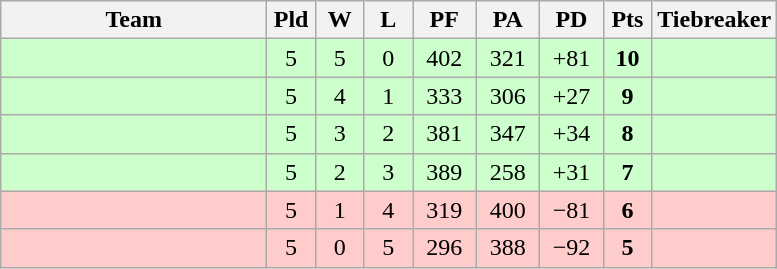<table class="wikitable" style="text-align:center;">
<tr>
<th width=170>Team</th>
<th width=25>Pld</th>
<th width=25>W</th>
<th width=25>L</th>
<th width=35>PF</th>
<th width=35>PA</th>
<th width=35>PD</th>
<th width=25>Pts</th>
<th width=50>Tiebreaker</th>
</tr>
<tr bgcolor=ccffcc>
<td align="left"></td>
<td>5</td>
<td>5</td>
<td>0</td>
<td>402</td>
<td>321</td>
<td>+81</td>
<td><strong>10</strong></td>
<td></td>
</tr>
<tr bgcolor=ccffcc>
<td align="left"></td>
<td>5</td>
<td>4</td>
<td>1</td>
<td>333</td>
<td>306</td>
<td>+27</td>
<td><strong>9</strong></td>
<td></td>
</tr>
<tr bgcolor=ccffcc>
<td align="left"></td>
<td>5</td>
<td>3</td>
<td>2</td>
<td>381</td>
<td>347</td>
<td>+34</td>
<td><strong>8</strong></td>
<td></td>
</tr>
<tr bgcolor=ccffcc>
<td align="left"></td>
<td>5</td>
<td>2</td>
<td>3</td>
<td>389</td>
<td>258</td>
<td>+31</td>
<td><strong>7</strong></td>
<td></td>
</tr>
<tr bgcolor=ffcccc>
<td align="left"></td>
<td>5</td>
<td>1</td>
<td>4</td>
<td>319</td>
<td>400</td>
<td>−81</td>
<td><strong>6</strong></td>
<td></td>
</tr>
<tr bgcolor=ffcccc>
<td align="left"></td>
<td>5</td>
<td>0</td>
<td>5</td>
<td>296</td>
<td>388</td>
<td>−92</td>
<td><strong>5</strong></td>
<td></td>
</tr>
</table>
